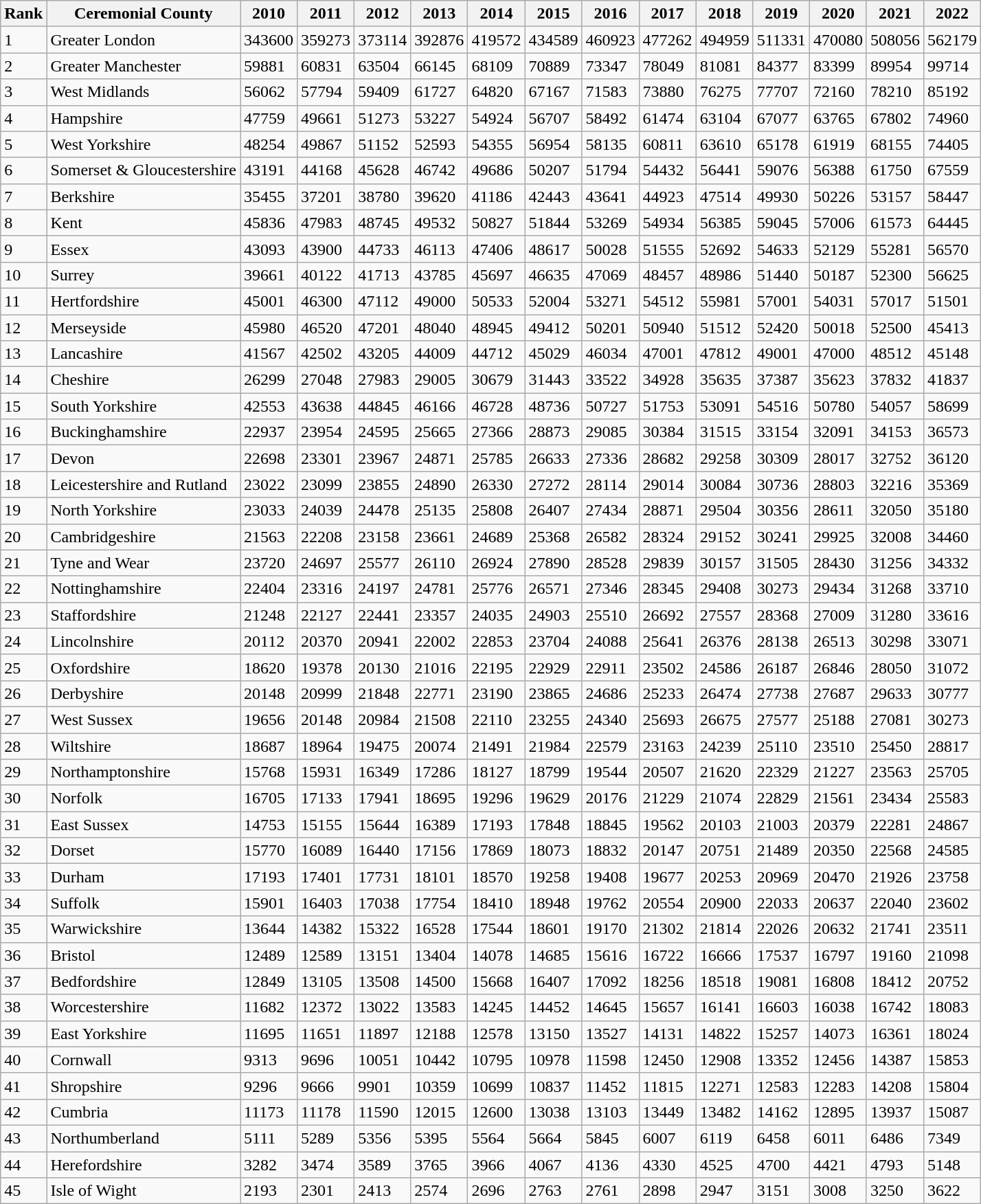<table class="wikitable sortable">
<tr>
<th>Rank</th>
<th>Ceremonial County</th>
<th>2010</th>
<th>2011</th>
<th>2012</th>
<th>2013</th>
<th>2014</th>
<th>2015</th>
<th>2016</th>
<th>2017</th>
<th>2018</th>
<th>2019</th>
<th>2020</th>
<th>2021</th>
<th>2022</th>
</tr>
<tr>
<td>1</td>
<td>Greater London</td>
<td>343600</td>
<td>359273</td>
<td>373114</td>
<td>392876</td>
<td>419572</td>
<td>434589</td>
<td>460923</td>
<td>477262</td>
<td>494959</td>
<td>511331</td>
<td>470080</td>
<td>508056</td>
<td>562179</td>
</tr>
<tr>
<td>2</td>
<td>Greater Manchester</td>
<td>59881</td>
<td>60831</td>
<td>63504</td>
<td>66145</td>
<td>68109</td>
<td>70889</td>
<td>73347</td>
<td>78049</td>
<td>81081</td>
<td>84377</td>
<td>83399</td>
<td>89954</td>
<td>99714</td>
</tr>
<tr>
<td>3</td>
<td>West Midlands</td>
<td>56062</td>
<td>57794</td>
<td>59409</td>
<td>61727</td>
<td>64820</td>
<td>67167</td>
<td>71583</td>
<td>73880</td>
<td>76275</td>
<td>77707</td>
<td>72160</td>
<td>78210</td>
<td>85192</td>
</tr>
<tr>
<td>4</td>
<td>Hampshire</td>
<td>47759</td>
<td>49661</td>
<td>51273</td>
<td>53227</td>
<td>54924</td>
<td>56707</td>
<td>58492</td>
<td>61474</td>
<td>63104</td>
<td>67077</td>
<td>63765</td>
<td>67802</td>
<td>74960</td>
</tr>
<tr>
<td>5</td>
<td>West Yorkshire</td>
<td>48254</td>
<td>49867</td>
<td>51152</td>
<td>52593</td>
<td>54355</td>
<td>56954</td>
<td>58135</td>
<td>60811</td>
<td>63610</td>
<td>65178</td>
<td>61919</td>
<td>68155</td>
<td>74405</td>
</tr>
<tr>
<td>6</td>
<td>Somerset & Gloucestershire</td>
<td>43191</td>
<td>44168</td>
<td>45628</td>
<td>46742</td>
<td>49686</td>
<td>50207</td>
<td>51794</td>
<td>54432</td>
<td>56441</td>
<td>59076</td>
<td>56388</td>
<td>61750</td>
<td>67559</td>
</tr>
<tr>
<td>7</td>
<td>Berkshire</td>
<td>35455</td>
<td>37201</td>
<td>38780</td>
<td>39620</td>
<td>41186</td>
<td>42443</td>
<td>43641</td>
<td>44923</td>
<td>47514</td>
<td>49930</td>
<td>50226</td>
<td>53157</td>
<td>58447</td>
</tr>
<tr>
<td>8</td>
<td>Kent</td>
<td>45836</td>
<td>47983</td>
<td>48745</td>
<td>49532</td>
<td>50827</td>
<td>51844</td>
<td>53269</td>
<td>54934</td>
<td>56385</td>
<td>59045</td>
<td>57006</td>
<td>61573</td>
<td>64445</td>
</tr>
<tr>
<td>9</td>
<td>Essex</td>
<td>43093</td>
<td>43900</td>
<td>44733</td>
<td>46113</td>
<td>47406</td>
<td>48617</td>
<td>50028</td>
<td>51555</td>
<td>52692</td>
<td>54633</td>
<td>52129</td>
<td>55281</td>
<td>56570</td>
</tr>
<tr>
<td>10</td>
<td>Surrey</td>
<td>39661</td>
<td>40122</td>
<td>41713</td>
<td>43785</td>
<td>45697</td>
<td>46635</td>
<td>47069</td>
<td>48457</td>
<td>48986</td>
<td>51440</td>
<td>50187</td>
<td>52300</td>
<td>56625</td>
</tr>
<tr>
<td>11</td>
<td>Hertfordshire</td>
<td>45001</td>
<td>46300</td>
<td>47112</td>
<td>49000</td>
<td>50533</td>
<td>52004</td>
<td>53271</td>
<td>54512</td>
<td>55981</td>
<td>57001</td>
<td>54031</td>
<td>57017</td>
<td>51501</td>
</tr>
<tr>
<td>12</td>
<td>Merseyside</td>
<td>45980</td>
<td>46520</td>
<td>47201</td>
<td>48040</td>
<td>48945</td>
<td>49412</td>
<td>50201</td>
<td>50940</td>
<td>51512</td>
<td>52420</td>
<td>50018</td>
<td>52500</td>
<td>45413</td>
</tr>
<tr>
<td>13</td>
<td>Lancashire</td>
<td>41567</td>
<td>42502</td>
<td>43205</td>
<td>44009</td>
<td>44712</td>
<td>45029</td>
<td>46034</td>
<td>47001</td>
<td>47812</td>
<td>49001</td>
<td>47000</td>
<td>48512</td>
<td>45148</td>
</tr>
<tr>
<td>14</td>
<td>Cheshire</td>
<td>26299</td>
<td>27048</td>
<td>27983</td>
<td>29005</td>
<td>30679</td>
<td>31443</td>
<td>33522</td>
<td>34928</td>
<td>35635</td>
<td>37387</td>
<td>35623</td>
<td>37832</td>
<td>41837</td>
</tr>
<tr>
<td>15</td>
<td>South Yorkshire</td>
<td>42553</td>
<td>43638</td>
<td>44845</td>
<td>46166</td>
<td>46728</td>
<td>48736</td>
<td>50727</td>
<td>51753</td>
<td>53091</td>
<td>54516</td>
<td>50780</td>
<td>54057</td>
<td>58699</td>
</tr>
<tr>
<td>16</td>
<td>Buckinghamshire</td>
<td>22937</td>
<td>23954</td>
<td>24595</td>
<td>25665</td>
<td>27366</td>
<td>28873</td>
<td>29085</td>
<td>30384</td>
<td>31515</td>
<td>33154</td>
<td>32091</td>
<td>34153</td>
<td>36573</td>
</tr>
<tr>
<td>17</td>
<td>Devon</td>
<td>22698</td>
<td>23301</td>
<td>23967</td>
<td>24871</td>
<td>25785</td>
<td>26633</td>
<td>27336</td>
<td>28682</td>
<td>29258</td>
<td>30309</td>
<td>28017</td>
<td>32752</td>
<td>36120</td>
</tr>
<tr>
<td>18</td>
<td>Leicestershire and Rutland</td>
<td>23022</td>
<td>23099</td>
<td>23855</td>
<td>24890</td>
<td>26330</td>
<td>27272</td>
<td>28114</td>
<td>29014</td>
<td>30084</td>
<td>30736</td>
<td>28803</td>
<td>32216</td>
<td>35369</td>
</tr>
<tr>
<td>19</td>
<td>North Yorkshire</td>
<td>23033</td>
<td>24039</td>
<td>24478</td>
<td>25135</td>
<td>25808</td>
<td>26407</td>
<td>27434</td>
<td>28871</td>
<td>29504</td>
<td>30356</td>
<td>28611</td>
<td>32050</td>
<td>35180</td>
</tr>
<tr>
<td>20</td>
<td>Cambridgeshire</td>
<td>21563</td>
<td>22208</td>
<td>23158</td>
<td>23661</td>
<td>24689</td>
<td>25368</td>
<td>26582</td>
<td>28324</td>
<td>29152</td>
<td>30241</td>
<td>29925</td>
<td>32008</td>
<td>34460</td>
</tr>
<tr>
<td>21</td>
<td>Tyne and Wear</td>
<td>23720</td>
<td>24697</td>
<td>25577</td>
<td>26110</td>
<td>26924</td>
<td>27890</td>
<td>28528</td>
<td>29839</td>
<td>30157</td>
<td>31505</td>
<td>28430</td>
<td>31256</td>
<td>34332</td>
</tr>
<tr>
<td>22</td>
<td>Nottinghamshire</td>
<td>22404</td>
<td>23316</td>
<td>24197</td>
<td>24781</td>
<td>25776</td>
<td>26571</td>
<td>27346</td>
<td>28345</td>
<td>29408</td>
<td>30273</td>
<td>29434</td>
<td>31268</td>
<td>33710</td>
</tr>
<tr>
<td>23</td>
<td>Staffordshire</td>
<td>21248</td>
<td>22127</td>
<td>22441</td>
<td>23357</td>
<td>24035</td>
<td>24903</td>
<td>25510</td>
<td>26692</td>
<td>27557</td>
<td>28368</td>
<td>27009</td>
<td>31280</td>
<td>33616</td>
</tr>
<tr>
<td>24</td>
<td>Lincolnshire</td>
<td>20112</td>
<td>20370</td>
<td>20941</td>
<td>22002</td>
<td>22853</td>
<td>23704</td>
<td>24088</td>
<td>25641</td>
<td>26376</td>
<td>28138</td>
<td>26513</td>
<td>30298</td>
<td>33071</td>
</tr>
<tr>
<td>25</td>
<td>Oxfordshire</td>
<td>18620</td>
<td>19378</td>
<td>20130</td>
<td>21016</td>
<td>22195</td>
<td>22929</td>
<td>22911</td>
<td>23502</td>
<td>24586</td>
<td>26187</td>
<td>26846</td>
<td>28050</td>
<td>31072</td>
</tr>
<tr>
<td>26</td>
<td>Derbyshire</td>
<td>20148</td>
<td>20999</td>
<td>21848</td>
<td>22771</td>
<td>23190</td>
<td>23865</td>
<td>24686</td>
<td>25233</td>
<td>26474</td>
<td>27738</td>
<td>27687</td>
<td>29633</td>
<td>30777</td>
</tr>
<tr>
<td>27</td>
<td>West Sussex</td>
<td>19656</td>
<td>20148</td>
<td>20984</td>
<td>21508</td>
<td>22110</td>
<td>23255</td>
<td>24340</td>
<td>25693</td>
<td>26675</td>
<td>27577</td>
<td>25188</td>
<td>27081</td>
<td>30273</td>
</tr>
<tr>
<td>28</td>
<td>Wiltshire</td>
<td>18687</td>
<td>18964</td>
<td>19475</td>
<td>20074</td>
<td>21491</td>
<td>21984</td>
<td>22579</td>
<td>23163</td>
<td>24239</td>
<td>25110</td>
<td>23510</td>
<td>25450</td>
<td>28817</td>
</tr>
<tr>
<td>29</td>
<td>Northamptonshire</td>
<td>15768</td>
<td>15931</td>
<td>16349</td>
<td>17286</td>
<td>18127</td>
<td>18799</td>
<td>19544</td>
<td>20507</td>
<td>21620</td>
<td>22329</td>
<td>21227</td>
<td>23563</td>
<td>25705</td>
</tr>
<tr>
<td>30</td>
<td>Norfolk</td>
<td>16705</td>
<td>17133</td>
<td>17941</td>
<td>18695</td>
<td>19296</td>
<td>19629</td>
<td>20176</td>
<td>21229</td>
<td>21074</td>
<td>22829</td>
<td>21561</td>
<td>23434</td>
<td>25583</td>
</tr>
<tr>
<td>31</td>
<td>East Sussex</td>
<td>14753</td>
<td>15155</td>
<td>15644</td>
<td>16389</td>
<td>17193</td>
<td>17848</td>
<td>18845</td>
<td>19562</td>
<td>20103</td>
<td>21003</td>
<td>20379</td>
<td>22281</td>
<td>24867</td>
</tr>
<tr>
<td>32</td>
<td>Dorset</td>
<td>15770</td>
<td>16089</td>
<td>16440</td>
<td>17156</td>
<td>17869</td>
<td>18073</td>
<td>18832</td>
<td>20147</td>
<td>20751</td>
<td>21489</td>
<td>20350</td>
<td>22568</td>
<td>24585</td>
</tr>
<tr>
<td>33</td>
<td>Durham</td>
<td>17193</td>
<td>17401</td>
<td>17731</td>
<td>18101</td>
<td>18570</td>
<td>19258</td>
<td>19408</td>
<td>19677</td>
<td>20253</td>
<td>20969</td>
<td>20470</td>
<td>21926</td>
<td>23758</td>
</tr>
<tr>
<td>34</td>
<td>Suffolk</td>
<td>15901</td>
<td>16403</td>
<td>17038</td>
<td>17754</td>
<td>18410</td>
<td>18948</td>
<td>19762</td>
<td>20554</td>
<td>20900</td>
<td>22033</td>
<td>20637</td>
<td>22040</td>
<td>23602</td>
</tr>
<tr>
<td>35</td>
<td>Warwickshire</td>
<td>13644</td>
<td>14382</td>
<td>15322</td>
<td>16528</td>
<td>17544</td>
<td>18601</td>
<td>19170</td>
<td>21302</td>
<td>21814</td>
<td>22026</td>
<td>20632</td>
<td>21741</td>
<td>23511</td>
</tr>
<tr>
<td>36</td>
<td>Bristol</td>
<td>12489</td>
<td>12589</td>
<td>13151</td>
<td>13404</td>
<td>14078</td>
<td>14685</td>
<td>15616</td>
<td>16722</td>
<td>16666</td>
<td>17537</td>
<td>16797</td>
<td>19160</td>
<td>21098</td>
</tr>
<tr>
<td>37</td>
<td>Bedfordshire</td>
<td>12849</td>
<td>13105</td>
<td>13508</td>
<td>14500</td>
<td>15668</td>
<td>16407</td>
<td>17092</td>
<td>18256</td>
<td>18518</td>
<td>19081</td>
<td>16808</td>
<td>18412</td>
<td>20752</td>
</tr>
<tr>
<td>38</td>
<td>Worcestershire</td>
<td>11682</td>
<td>12372</td>
<td>13022</td>
<td>13583</td>
<td>14245</td>
<td>14452</td>
<td>14645</td>
<td>15657</td>
<td>16141</td>
<td>16603</td>
<td>16038</td>
<td>16742</td>
<td>18083</td>
</tr>
<tr>
<td>39</td>
<td>East Yorkshire</td>
<td>11695</td>
<td>11651</td>
<td>11897</td>
<td>12188</td>
<td>12578</td>
<td>13150</td>
<td>13527</td>
<td>14131</td>
<td>14822</td>
<td>15257</td>
<td>14073</td>
<td>16361</td>
<td>18024</td>
</tr>
<tr>
<td>40</td>
<td>Cornwall</td>
<td>9313</td>
<td>9696</td>
<td>10051</td>
<td>10442</td>
<td>10795</td>
<td>10978</td>
<td>11598</td>
<td>12450</td>
<td>12908</td>
<td>13352</td>
<td>12456</td>
<td>14387</td>
<td>15853</td>
</tr>
<tr>
<td>41</td>
<td>Shropshire</td>
<td>9296</td>
<td>9666</td>
<td>9901</td>
<td>10359</td>
<td>10699</td>
<td>10837</td>
<td>11452</td>
<td>11815</td>
<td>12271</td>
<td>12583</td>
<td>12283</td>
<td>14208</td>
<td>15804</td>
</tr>
<tr>
<td>42</td>
<td>Cumbria</td>
<td>11173</td>
<td>11178</td>
<td>11590</td>
<td>12015</td>
<td>12600</td>
<td>13038</td>
<td>13103</td>
<td>13449</td>
<td>13482</td>
<td>14162</td>
<td>12895</td>
<td>13937</td>
<td>15087</td>
</tr>
<tr>
<td>43</td>
<td>Northumberland</td>
<td>5111</td>
<td>5289</td>
<td>5356</td>
<td>5395</td>
<td>5564</td>
<td>5664</td>
<td>5845</td>
<td>6007</td>
<td>6119</td>
<td>6458</td>
<td>6011</td>
<td>6486</td>
<td>7349</td>
</tr>
<tr>
<td>44</td>
<td>Herefordshire</td>
<td>3282</td>
<td>3474</td>
<td>3589</td>
<td>3765</td>
<td>3966</td>
<td>4067</td>
<td>4136</td>
<td>4330</td>
<td>4525</td>
<td>4700</td>
<td>4421</td>
<td>4793</td>
<td>5148</td>
</tr>
<tr>
<td>45</td>
<td>Isle of Wight</td>
<td>2193</td>
<td>2301</td>
<td>2413</td>
<td>2574</td>
<td>2696</td>
<td>2763</td>
<td>2761</td>
<td>2898</td>
<td>2947</td>
<td>3151</td>
<td>3008</td>
<td>3250</td>
<td>3622</td>
</tr>
</table>
